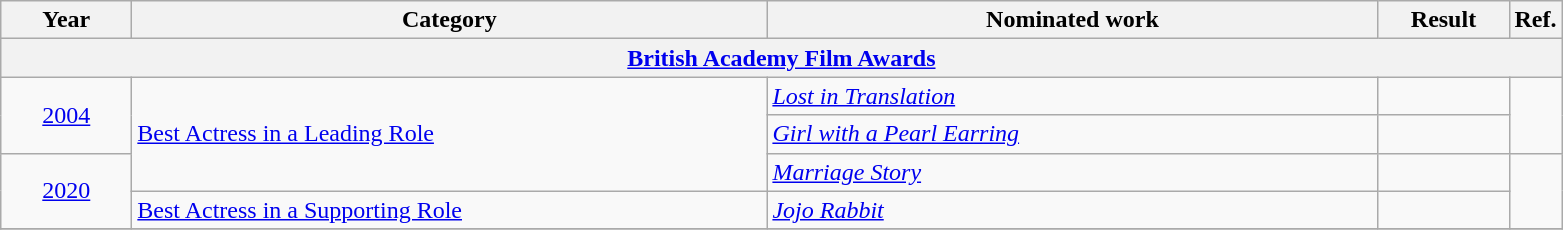<table class=wikitable>
<tr>
<th scope="col" style="width:5em;">Year</th>
<th scope="col" style="width:26em;">Category</th>
<th scope="col" style="width:25em;">Nominated work</th>
<th scope="col" style="width:5em;">Result</th>
<th>Ref.</th>
</tr>
<tr>
<th colspan=5><a href='#'>British Academy Film Awards</a></th>
</tr>
<tr>
<td style="text-align:center;", rowspan="2"><a href='#'>2004</a></td>
<td rowspan="3"><a href='#'>Best Actress in a Leading Role</a></td>
<td><em><a href='#'>Lost in Translation</a></em></td>
<td></td>
<td style="text-align:center;" rowspan="2"></td>
</tr>
<tr>
<td><em><a href='#'>Girl with a Pearl Earring</a></em></td>
<td></td>
</tr>
<tr>
<td style="text-align:center;", rowspan="2"><a href='#'>2020</a></td>
<td><em><a href='#'>Marriage Story</a></em></td>
<td></td>
<td style="text-align:center;" rowspan="2"></td>
</tr>
<tr>
<td><a href='#'>Best Actress in a Supporting Role</a></td>
<td><em><a href='#'>Jojo Rabbit</a></em></td>
<td></td>
</tr>
<tr>
</tr>
</table>
